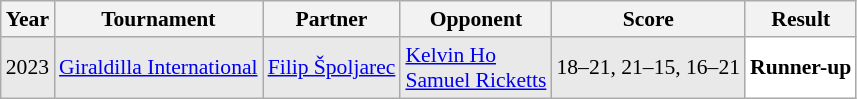<table class="sortable wikitable" style="font-size: 90%">
<tr>
<th>Year</th>
<th>Tournament</th>
<th>Partner</th>
<th>Opponent</th>
<th>Score</th>
<th>Result</th>
</tr>
<tr style="background:#E9E9E9">
<td align="center">2023</td>
<td align="left"><a href='#'>Giraldilla International</a></td>
<td align="left"> <a href='#'>Filip Špoljarec</a></td>
<td align="left"> <a href='#'>Kelvin Ho</a><br> <a href='#'>Samuel Ricketts</a></td>
<td align="left">18–21, 21–15, 16–21</td>
<td style="text-align:left; background:white"> <strong>Runner-up</strong></td>
</tr>
</table>
